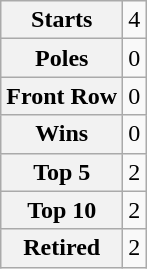<table class="wikitable" style="text-align:center">
<tr>
<th>Starts</th>
<td>4</td>
</tr>
<tr>
<th>Poles</th>
<td>0</td>
</tr>
<tr>
<th>Front Row</th>
<td>0</td>
</tr>
<tr>
<th>Wins</th>
<td>0</td>
</tr>
<tr>
<th>Top 5</th>
<td>2</td>
</tr>
<tr>
<th>Top 10</th>
<td>2</td>
</tr>
<tr>
<th>Retired</th>
<td>2</td>
</tr>
</table>
